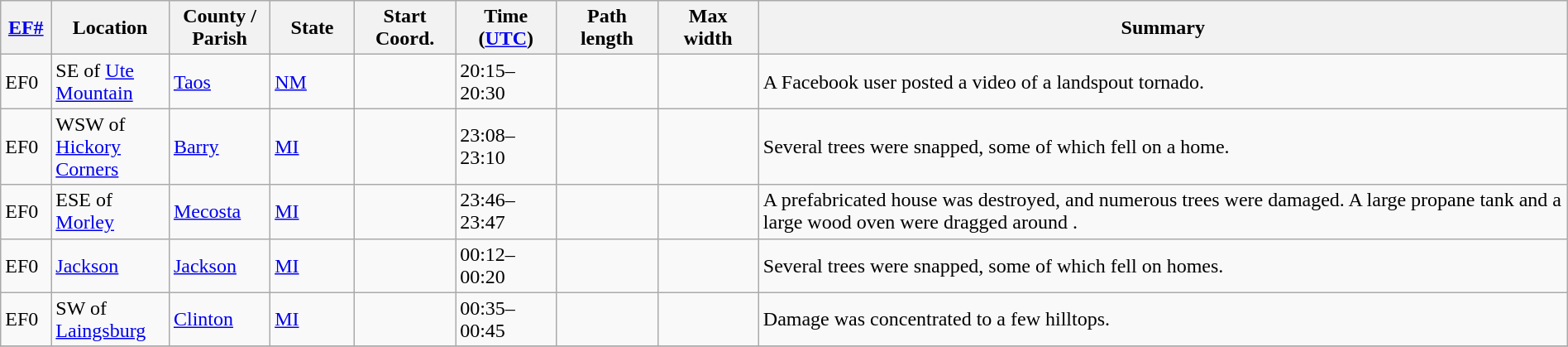<table class="wikitable sortable" style="width:100%;">
<tr>
<th scope="col" style="width:3%; text-align:center;"><a href='#'>EF#</a></th>
<th scope="col" style="width:7%; text-align:center;" class="unsortable">Location</th>
<th scope="col" style="width:6%; text-align:center;" class="unsortable">County / Parish</th>
<th scope="col" style="width:5%; text-align:center;">State</th>
<th scope="col" style="width:6%; text-align:center;">Start Coord.</th>
<th scope="col" style="width:6%; text-align:center;">Time (<a href='#'>UTC</a>)</th>
<th scope="col" style="width:6%; text-align:center;">Path length</th>
<th scope="col" style="width:6%; text-align:center;">Max width</th>
<th scope="col" class="unsortable" style="width:48%; text-align:center;">Summary</th>
</tr>
<tr>
<td bgcolor=>EF0</td>
<td>SE of <a href='#'>Ute Mountain</a></td>
<td><a href='#'>Taos</a></td>
<td><a href='#'>NM</a></td>
<td></td>
<td>20:15–20:30</td>
<td></td>
<td></td>
<td>A Facebook user posted a video of a landspout tornado.</td>
</tr>
<tr>
<td bgcolor=>EF0</td>
<td>WSW of <a href='#'>Hickory Corners</a></td>
<td><a href='#'>Barry</a></td>
<td><a href='#'>MI</a></td>
<td></td>
<td>23:08–23:10</td>
<td></td>
<td></td>
<td>Several trees were snapped, some of which fell on a home.</td>
</tr>
<tr>
<td bgcolor=>EF0</td>
<td>ESE of <a href='#'>Morley</a></td>
<td><a href='#'>Mecosta</a></td>
<td><a href='#'>MI</a></td>
<td></td>
<td>23:46–23:47</td>
<td></td>
<td></td>
<td>A prefabricated house was destroyed, and numerous trees were damaged. A large propane tank and a large wood oven were dragged around .</td>
</tr>
<tr>
<td bgcolor=>EF0</td>
<td><a href='#'>Jackson</a></td>
<td><a href='#'>Jackson</a></td>
<td><a href='#'>MI</a></td>
<td></td>
<td>00:12–00:20</td>
<td></td>
<td></td>
<td>Several trees were snapped, some of which fell on homes.</td>
</tr>
<tr>
<td bgcolor=>EF0</td>
<td>SW of <a href='#'>Laingsburg</a></td>
<td><a href='#'>Clinton</a></td>
<td><a href='#'>MI</a></td>
<td></td>
<td>00:35–00:45</td>
<td></td>
<td></td>
<td>Damage was concentrated to a few hilltops.</td>
</tr>
<tr>
</tr>
</table>
